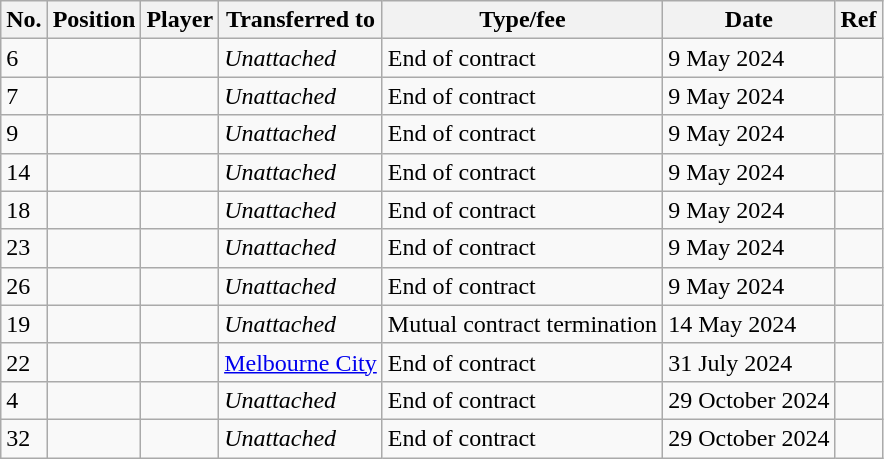<table class="wikitable plainrowheaders sortable" style="text-align:center; text-align:left">
<tr>
<th scope="col">No.</th>
<th scope="col">Position</th>
<th scope="col">Player</th>
<th scope="col">Transferred to</th>
<th scope="col">Type/fee</th>
<th scope="col">Date</th>
<th scope="col" class="unsortable">Ref</th>
</tr>
<tr>
<td>6</td>
<td></td>
<td align=left></td>
<td><em>Unattached</em></td>
<td>End of contract</td>
<td>9 May 2024</td>
<td></td>
</tr>
<tr>
<td>7</td>
<td></td>
<td align=left></td>
<td><em>Unattached</em></td>
<td>End of contract</td>
<td>9 May 2024</td>
<td></td>
</tr>
<tr>
<td>9</td>
<td></td>
<td align=left></td>
<td><em>Unattached</em></td>
<td>End of contract</td>
<td>9 May 2024</td>
<td></td>
</tr>
<tr>
<td>14</td>
<td></td>
<td align=left></td>
<td><em>Unattached</em></td>
<td>End of contract</td>
<td>9 May 2024</td>
<td></td>
</tr>
<tr>
<td>18</td>
<td></td>
<td align=left></td>
<td><em>Unattached</em></td>
<td>End of contract</td>
<td>9 May 2024</td>
<td></td>
</tr>
<tr>
<td>23</td>
<td></td>
<td align=left></td>
<td><em>Unattached</em></td>
<td>End of contract</td>
<td>9 May 2024</td>
<td></td>
</tr>
<tr>
<td>26</td>
<td></td>
<td align=left></td>
<td><em>Unattached</em></td>
<td>End of contract</td>
<td>9 May 2024</td>
<td></td>
</tr>
<tr>
<td>19</td>
<td></td>
<td align=left></td>
<td><em>Unattached</em></td>
<td>Mutual contract termination</td>
<td>14 May 2024</td>
<td></td>
</tr>
<tr>
<td>22</td>
<td></td>
<td align=left></td>
<td><a href='#'>Melbourne City</a></td>
<td>End of contract</td>
<td>31 July 2024</td>
<td></td>
</tr>
<tr>
<td>4</td>
<td></td>
<td align=left></td>
<td><em>Unattached</em></td>
<td>End of contract</td>
<td>29 October 2024</td>
<td></td>
</tr>
<tr>
<td>32</td>
<td></td>
<td align=left></td>
<td><em>Unattached</em></td>
<td>End of contract</td>
<td>29 October 2024</td>
<td></td>
</tr>
</table>
